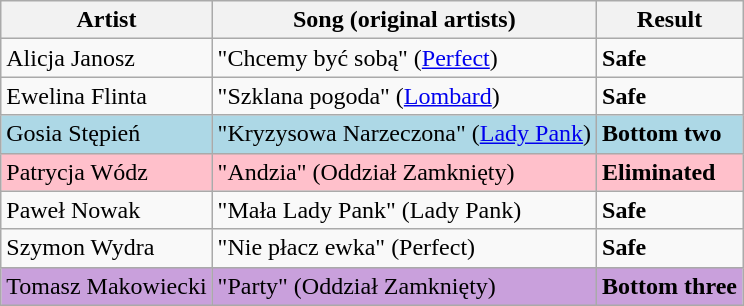<table class=wikitable>
<tr>
<th>Artist</th>
<th>Song (original artists)</th>
<th>Result</th>
</tr>
<tr>
<td>Alicja Janosz</td>
<td>"Chcemy być sobą" (<a href='#'>Perfect</a>)</td>
<td><strong>Safe</strong></td>
</tr>
<tr>
<td>Ewelina Flinta</td>
<td>"Szklana pogoda" (<a href='#'>Lombard</a>)</td>
<td><strong>Safe</strong></td>
</tr>
<tr style="background:lightblue;">
<td>Gosia Stępień</td>
<td>"Kryzysowa Narzeczona" (<a href='#'>Lady Pank</a>)</td>
<td><strong>Bottom two</strong></td>
</tr>
<tr style="background:pink;">
<td>Patrycja Wódz</td>
<td>"Andzia" (Oddział Zamknięty)</td>
<td><strong>Eliminated</strong></td>
</tr>
<tr>
<td>Paweł Nowak</td>
<td>"Mała Lady Pank" (Lady Pank)</td>
<td><strong>Safe</strong></td>
</tr>
<tr>
<td>Szymon Wydra</td>
<td>"Nie płacz ewka" (Perfect)</td>
<td><strong>Safe</strong></td>
</tr>
<tr style="background:#C9A0DC">
<td>Tomasz Makowiecki</td>
<td>"Party" (Oddział Zamknięty)</td>
<td><strong>Bottom three</strong></td>
</tr>
</table>
